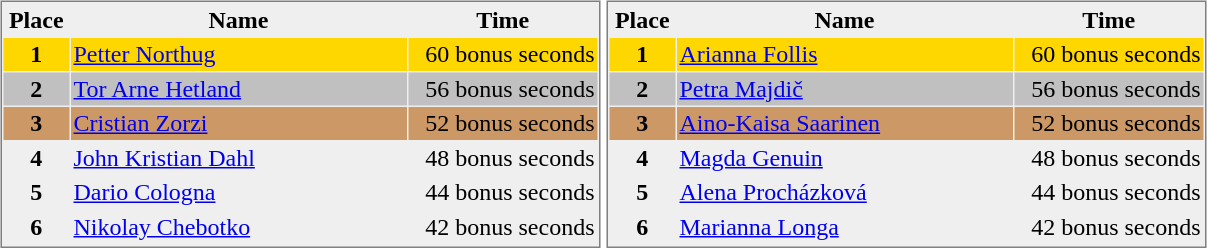<table border="0">
<tr>
<td valign="top"><br><table style="border:1px solid #808080; background-color:#EFEFEF" cellspacing="1" cellpadding="2" width="400">
<tr bgcolor="#EFEFEF">
<th>Place</th>
<th width="220">Name</th>
<th>Time</th>
</tr>
<tr align="center" valign="top" bgcolor="gold">
<th>1</th>
<td align="left"> <a href='#'>Petter Northug</a></td>
<td align="right">60 bonus seconds</td>
</tr>
<tr align="center" valign="top" bgcolor="silver">
<th>2</th>
<td align="left"> <a href='#'>Tor Arne Hetland</a></td>
<td align="right">56 bonus seconds</td>
</tr>
<tr align="center" valign="top" bgcolor="CC9966">
<th>3</th>
<td align="left"> <a href='#'>Cristian Zorzi</a></td>
<td align="right">52 bonus seconds</td>
</tr>
<tr align="center" valign="top">
<th>4</th>
<td align="left"> <a href='#'>John Kristian Dahl</a></td>
<td align="right">48 bonus seconds</td>
</tr>
<tr align="center" valign="top">
<th>5</th>
<td align="left"> <a href='#'>Dario Cologna</a></td>
<td align="right">44 bonus seconds</td>
</tr>
<tr align="center" valign="top">
<th>6</th>
<td align="left"> <a href='#'>Nikolay Chebotko</a></td>
<td align="right">42 bonus seconds</td>
</tr>
<tr align="center" valign="top">
</tr>
</table>
</td>
<td valign="top"><br><table style="border:1px solid #808080; background-color:#EFEFEF;" cellspacing="1" cellpadding="2" width="400">
<tr bgcolor="#EFEFEF">
<th>Place</th>
<th width="220">Name</th>
<th>Time</th>
</tr>
<tr align="center" valign="top" bgcolor="gold">
<th>1</th>
<td align="left"> <a href='#'>Arianna Follis</a></td>
<td align="right">60 bonus seconds</td>
</tr>
<tr align="center" valign="top" bgcolor="silver">
<th>2</th>
<td align="left"> <a href='#'>Petra Majdič</a></td>
<td align="right">56 bonus seconds</td>
</tr>
<tr align="center" valign="top" bgcolor="CC9966">
<th>3</th>
<td align="left"> <a href='#'>Aino-Kaisa Saarinen</a></td>
<td align="right">52 bonus seconds</td>
</tr>
<tr align="center" valign="top">
<th>4</th>
<td align="left"> <a href='#'>Magda Genuin</a></td>
<td align="right">48 bonus seconds</td>
</tr>
<tr align="center" valign="top">
<th>5</th>
<td align="left"> <a href='#'>Alena Procházková</a></td>
<td align="right">44 bonus seconds</td>
</tr>
<tr align="center" valign="top">
<th>6</th>
<td align="left"> <a href='#'>Marianna Longa</a></td>
<td align="right">42 bonus seconds</td>
</tr>
<tr align="center" valign="top">
</tr>
</table>
</td>
</tr>
</table>
